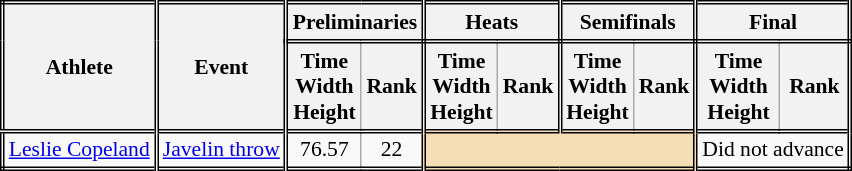<table class=wikitable style="font-size:90%; border: double;">
<tr>
<th rowspan="2" style="border-right:double">Athlete</th>
<th rowspan="2" style="border-right:double">Event</th>
<th colspan="2" style="border-right:double; border-bottom:double;">Preliminaries</th>
<th colspan="2" style="border-right:double; border-bottom:double;">Heats</th>
<th colspan="2" style="border-right:double; border-bottom:double;">Semifinals</th>
<th colspan="2" style="border-right:double; border-bottom:double;">Final</th>
</tr>
<tr>
<th>Time<br>Width<br>Height</th>
<th style="border-right:double">Rank</th>
<th>Time<br>Width<br>Height</th>
<th style="border-right:double">Rank</th>
<th>Time<br>Width<br>Height</th>
<th style="border-right:double">Rank</th>
<th>Time<br>Width<br>Height</th>
<th style="border-right:double">Rank</th>
</tr>
<tr style="border-top: double;">
<td style="border-right:double"><a href='#'>Leslie Copeland</a></td>
<td style="border-right:double"><a href='#'>Javelin throw</a></td>
<td align=center>76.57</td>
<td align=center style="border-right:double">22</td>
<td style="border-right:double" colspan= 4 bgcolor="wheat"></td>
<td colspan="2" align=center>Did not advance</td>
</tr>
</table>
